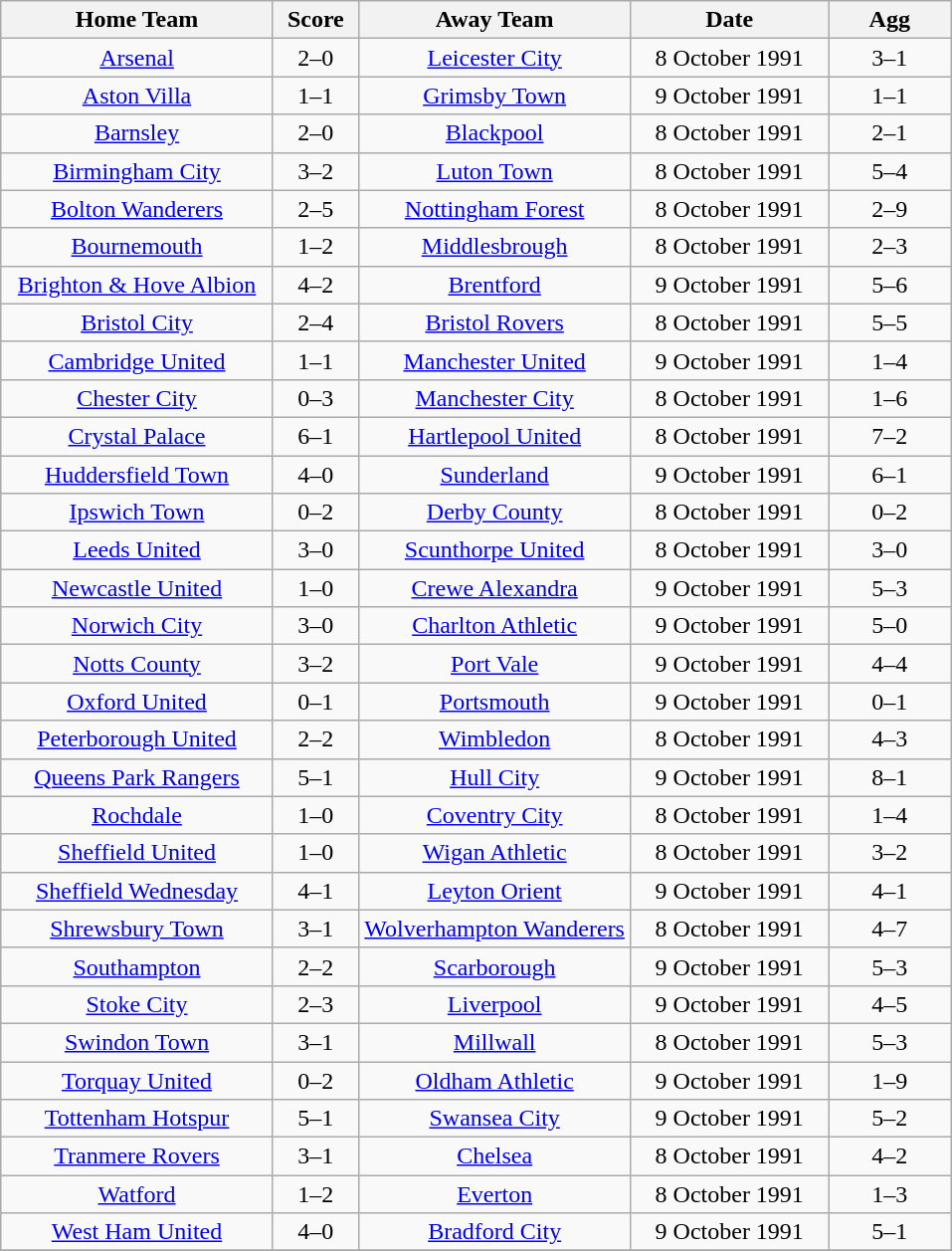<table class="wikitable" style="text-align:center;">
<tr>
<th width=175>Home Team</th>
<th width=50>Score</th>
<th width=175>Away Team</th>
<th width= 125>Date</th>
<th width= 75>Agg</th>
</tr>
<tr>
<td><a href='#'>Arsenal</a></td>
<td>2–0</td>
<td><a href='#'>Leicester City</a></td>
<td>8 October 1991</td>
<td>3–1</td>
</tr>
<tr>
<td><a href='#'>Aston Villa</a></td>
<td>1–1</td>
<td><a href='#'>Grimsby Town</a></td>
<td>9 October 1991</td>
<td>1–1</td>
</tr>
<tr>
<td><a href='#'>Barnsley</a></td>
<td>2–0</td>
<td><a href='#'>Blackpool</a></td>
<td>8 October 1991</td>
<td>2–1</td>
</tr>
<tr>
<td><a href='#'>Birmingham City</a></td>
<td>3–2</td>
<td><a href='#'>Luton Town</a></td>
<td>8 October 1991</td>
<td>5–4</td>
</tr>
<tr>
<td><a href='#'>Bolton Wanderers</a></td>
<td>2–5</td>
<td><a href='#'>Nottingham Forest</a></td>
<td>8 October 1991</td>
<td>2–9</td>
</tr>
<tr>
<td><a href='#'>Bournemouth</a></td>
<td>1–2</td>
<td><a href='#'>Middlesbrough</a></td>
<td>8 October 1991</td>
<td>2–3</td>
</tr>
<tr>
<td><a href='#'>Brighton & Hove Albion</a></td>
<td>4–2</td>
<td><a href='#'>Brentford</a></td>
<td>9 October 1991</td>
<td>5–6</td>
</tr>
<tr>
<td><a href='#'>Bristol City</a></td>
<td>2–4</td>
<td><a href='#'>Bristol Rovers</a></td>
<td>8 October 1991</td>
<td>5–5</td>
</tr>
<tr>
<td><a href='#'>Cambridge United</a></td>
<td>1–1</td>
<td><a href='#'>Manchester United</a></td>
<td>9 October 1991</td>
<td>1–4</td>
</tr>
<tr>
<td><a href='#'>Chester City</a></td>
<td>0–3</td>
<td><a href='#'>Manchester City</a></td>
<td>8 October 1991</td>
<td>1–6</td>
</tr>
<tr>
<td><a href='#'>Crystal Palace</a></td>
<td>6–1</td>
<td><a href='#'>Hartlepool United</a></td>
<td>8 October 1991</td>
<td>7–2</td>
</tr>
<tr>
<td><a href='#'>Huddersfield Town</a></td>
<td>4–0</td>
<td><a href='#'>Sunderland</a></td>
<td>9 October 1991</td>
<td>6–1</td>
</tr>
<tr>
<td><a href='#'>Ipswich Town</a></td>
<td>0–2</td>
<td><a href='#'>Derby County</a></td>
<td>8 October 1991</td>
<td>0–2</td>
</tr>
<tr>
<td><a href='#'>Leeds United</a></td>
<td>3–0</td>
<td><a href='#'>Scunthorpe United</a></td>
<td>8 October 1991</td>
<td>3–0</td>
</tr>
<tr>
<td><a href='#'>Newcastle United</a></td>
<td>1–0</td>
<td><a href='#'>Crewe Alexandra</a></td>
<td>9 October 1991</td>
<td>5–3</td>
</tr>
<tr>
<td><a href='#'>Norwich City</a></td>
<td>3–0</td>
<td><a href='#'>Charlton Athletic</a></td>
<td>9 October 1991</td>
<td>5–0</td>
</tr>
<tr>
<td><a href='#'>Notts County</a></td>
<td>3–2</td>
<td><a href='#'>Port Vale</a></td>
<td>9 October 1991</td>
<td>4–4</td>
</tr>
<tr>
<td><a href='#'>Oxford United</a></td>
<td>0–1</td>
<td><a href='#'>Portsmouth</a></td>
<td>9 October 1991</td>
<td>0–1</td>
</tr>
<tr>
<td><a href='#'>Peterborough United</a></td>
<td>2–2</td>
<td><a href='#'>Wimbledon</a></td>
<td>8 October 1991</td>
<td>4–3</td>
</tr>
<tr>
<td><a href='#'>Queens Park Rangers</a></td>
<td>5–1</td>
<td><a href='#'>Hull City</a></td>
<td>9 October 1991</td>
<td>8–1</td>
</tr>
<tr>
<td><a href='#'>Rochdale</a></td>
<td>1–0</td>
<td><a href='#'>Coventry City</a></td>
<td>8 October 1991</td>
<td>1–4</td>
</tr>
<tr>
<td><a href='#'>Sheffield United</a></td>
<td>1–0</td>
<td><a href='#'>Wigan Athletic</a></td>
<td>8 October 1991</td>
<td>3–2</td>
</tr>
<tr>
<td><a href='#'>Sheffield Wednesday</a></td>
<td>4–1</td>
<td><a href='#'>Leyton Orient</a></td>
<td>9 October 1991</td>
<td>4–1</td>
</tr>
<tr>
<td><a href='#'>Shrewsbury Town</a></td>
<td>3–1</td>
<td><a href='#'>Wolverhampton Wanderers</a></td>
<td>8 October 1991</td>
<td>4–7</td>
</tr>
<tr>
<td><a href='#'>Southampton</a></td>
<td>2–2</td>
<td><a href='#'>Scarborough</a></td>
<td>9 October 1991</td>
<td>5–3</td>
</tr>
<tr>
<td><a href='#'>Stoke City</a></td>
<td>2–3</td>
<td><a href='#'>Liverpool</a></td>
<td>9 October 1991</td>
<td>4–5</td>
</tr>
<tr>
<td><a href='#'>Swindon Town</a></td>
<td>3–1</td>
<td><a href='#'>Millwall</a></td>
<td>8 October 1991</td>
<td>5–3</td>
</tr>
<tr>
<td><a href='#'>Torquay United</a></td>
<td>0–2</td>
<td><a href='#'>Oldham Athletic</a></td>
<td>9 October 1991</td>
<td>1–9</td>
</tr>
<tr>
<td><a href='#'>Tottenham Hotspur</a></td>
<td>5–1</td>
<td><a href='#'>Swansea City</a></td>
<td>9 October 1991</td>
<td>5–2</td>
</tr>
<tr>
<td><a href='#'>Tranmere Rovers</a></td>
<td>3–1</td>
<td><a href='#'>Chelsea</a></td>
<td>8 October 1991</td>
<td>4–2</td>
</tr>
<tr>
<td><a href='#'>Watford</a></td>
<td>1–2</td>
<td><a href='#'>Everton</a></td>
<td>8 October 1991</td>
<td>1–3</td>
</tr>
<tr>
<td><a href='#'>West Ham United</a></td>
<td>4–0</td>
<td><a href='#'>Bradford City</a></td>
<td>9 October 1991</td>
<td>5–1</td>
</tr>
<tr>
</tr>
</table>
